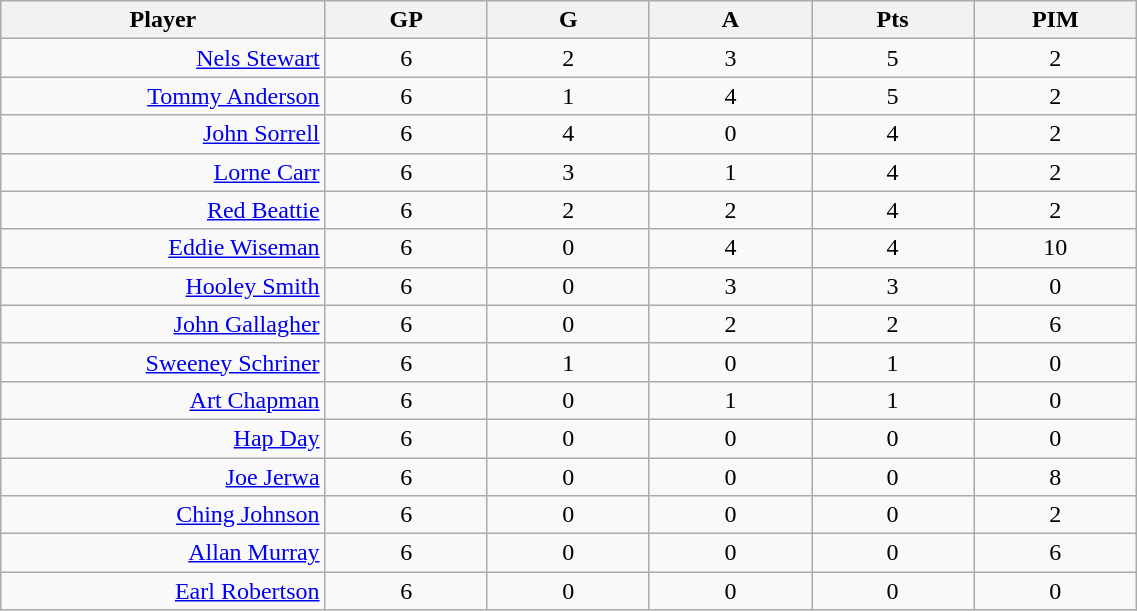<table class="wikitable sortable" width="60%">
<tr ALIGN="center">
<th bgcolor="#DDDDFF" width="10%">Player</th>
<th bgcolor="#DDDDFF" width="5%">GP</th>
<th bgcolor="#DDDDFF" width="5%">G</th>
<th bgcolor="#DDDDFF" width="5%">A</th>
<th bgcolor="#DDDDFF" width="5%">Pts</th>
<th bgcolor="#DDDDFF" width="5%">PIM</th>
</tr>
<tr align="center">
<td align="right"><a href='#'>Nels Stewart</a></td>
<td>6</td>
<td>2</td>
<td>3</td>
<td>5</td>
<td>2</td>
</tr>
<tr align="center">
<td align="right"><a href='#'>Tommy Anderson</a></td>
<td>6</td>
<td>1</td>
<td>4</td>
<td>5</td>
<td>2</td>
</tr>
<tr align="center">
<td align="right"><a href='#'>John Sorrell</a></td>
<td>6</td>
<td>4</td>
<td>0</td>
<td>4</td>
<td>2</td>
</tr>
<tr align="center">
<td align="right"><a href='#'>Lorne Carr</a></td>
<td>6</td>
<td>3</td>
<td>1</td>
<td>4</td>
<td>2</td>
</tr>
<tr align="center">
<td align="right"><a href='#'>Red Beattie</a></td>
<td>6</td>
<td>2</td>
<td>2</td>
<td>4</td>
<td>2</td>
</tr>
<tr align="center">
<td align="right"><a href='#'>Eddie Wiseman</a></td>
<td>6</td>
<td>0</td>
<td>4</td>
<td>4</td>
<td>10</td>
</tr>
<tr align="center">
<td align="right"><a href='#'>Hooley Smith</a></td>
<td>6</td>
<td>0</td>
<td>3</td>
<td>3</td>
<td>0</td>
</tr>
<tr align="center">
<td align="right"><a href='#'>John Gallagher</a></td>
<td>6</td>
<td>0</td>
<td>2</td>
<td>2</td>
<td>6</td>
</tr>
<tr align="center">
<td align="right"><a href='#'>Sweeney Schriner</a></td>
<td>6</td>
<td>1</td>
<td>0</td>
<td>1</td>
<td>0</td>
</tr>
<tr align="center">
<td align="right"><a href='#'>Art Chapman</a></td>
<td>6</td>
<td>0</td>
<td>1</td>
<td>1</td>
<td>0</td>
</tr>
<tr align="center">
<td align="right"><a href='#'>Hap Day</a></td>
<td>6</td>
<td>0</td>
<td>0</td>
<td>0</td>
<td>0</td>
</tr>
<tr align="center">
<td align="right"><a href='#'>Joe Jerwa</a></td>
<td>6</td>
<td>0</td>
<td>0</td>
<td>0</td>
<td>8</td>
</tr>
<tr align="center">
<td align="right"><a href='#'>Ching Johnson</a></td>
<td>6</td>
<td>0</td>
<td>0</td>
<td>0</td>
<td>2</td>
</tr>
<tr align="center">
<td align="right"><a href='#'>Allan Murray</a></td>
<td>6</td>
<td>0</td>
<td>0</td>
<td>0</td>
<td>6</td>
</tr>
<tr align="center">
<td align="right"><a href='#'>Earl Robertson</a></td>
<td>6</td>
<td>0</td>
<td>0</td>
<td>0</td>
<td>0</td>
</tr>
</table>
